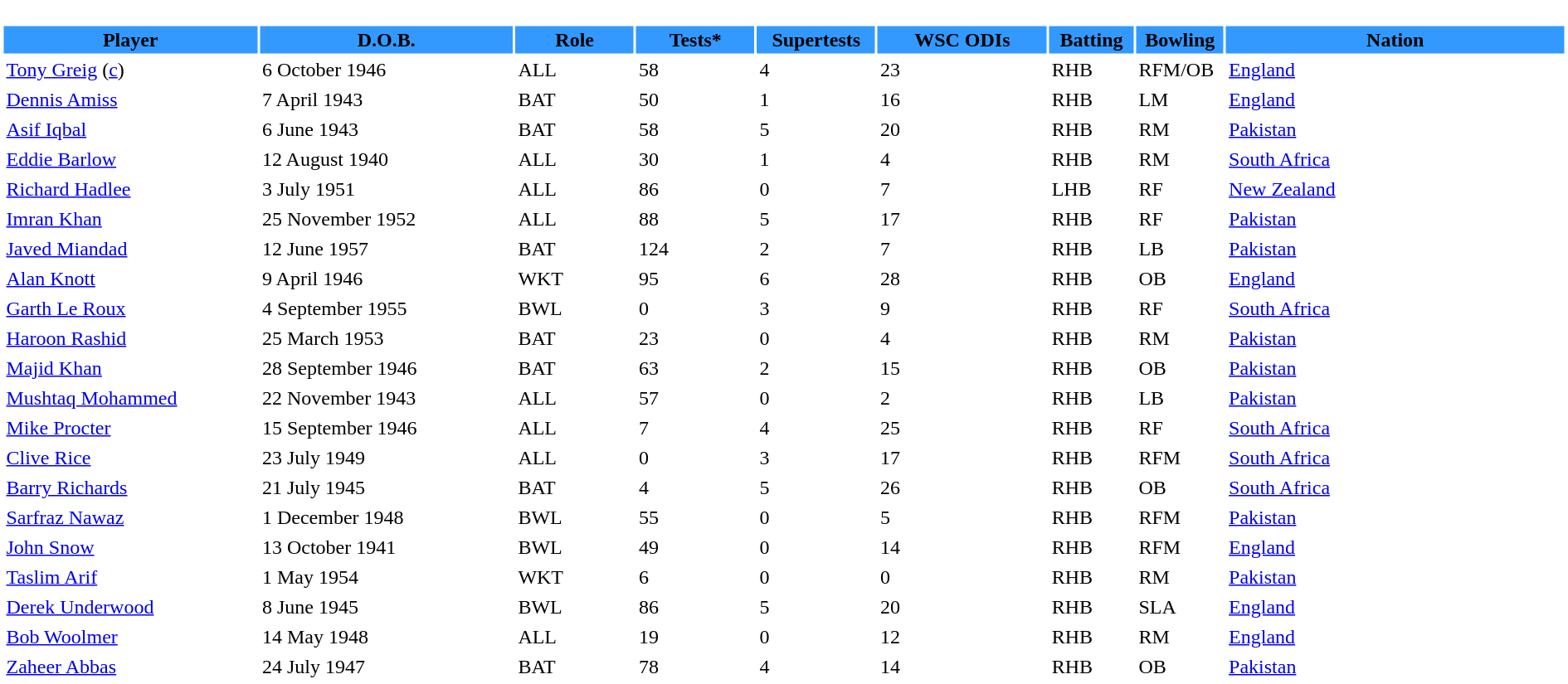<table border="0" width="100%">
<tr>
<td bgcolor="#FFFFFF" valign="top" width="90%"><br><table border="0" cellspacing="2" cellpadding="2" width="100%">
<tr bgcolor=3399FF>
<th width=15%>Player</th>
<th width=15%>D.O.B.</th>
<th width=07%>Role</th>
<th width=07%>Tests*</th>
<th width=07%>Supertests</th>
<th width=10%>WSC ODIs</th>
<th width=05%>Batting</th>
<th width=05%>Bowling</th>
<th width=20%>Nation</th>
</tr>
<tr>
<td><a href='#'>Tony Greig</a> (<a href='#'>c</a>)</td>
<td>6 October 1946</td>
<td>ALL</td>
<td>58</td>
<td>4</td>
<td>23</td>
<td>RHB</td>
<td>RFM/OB</td>
<td> <a href='#'>England</a></td>
</tr>
<tr>
<td><a href='#'>Dennis Amiss</a></td>
<td>7 April 1943</td>
<td>BAT</td>
<td>50</td>
<td>1</td>
<td>16</td>
<td>RHB</td>
<td>LM</td>
<td> <a href='#'>England</a></td>
</tr>
<tr>
<td><a href='#'>Asif Iqbal</a></td>
<td>6 June 1943</td>
<td>BAT</td>
<td>58</td>
<td>5</td>
<td>20</td>
<td>RHB</td>
<td>RM</td>
<td> <a href='#'>Pakistan</a></td>
</tr>
<tr>
<td><a href='#'>Eddie Barlow</a></td>
<td>12 August 1940</td>
<td>ALL</td>
<td>30</td>
<td>1</td>
<td>4</td>
<td>RHB</td>
<td>RM</td>
<td> <a href='#'>South Africa</a></td>
</tr>
<tr>
<td><a href='#'>Richard Hadlee</a></td>
<td>3 July 1951</td>
<td>ALL</td>
<td>86</td>
<td>0</td>
<td>7</td>
<td>LHB</td>
<td>RF</td>
<td> <a href='#'>New Zealand</a></td>
</tr>
<tr>
<td><a href='#'>Imran Khan</a></td>
<td>25 November 1952</td>
<td>ALL</td>
<td>88</td>
<td>5</td>
<td>17</td>
<td>RHB</td>
<td>RF</td>
<td> <a href='#'>Pakistan</a></td>
</tr>
<tr>
<td><a href='#'>Javed Miandad</a></td>
<td>12 June 1957</td>
<td>BAT</td>
<td>124</td>
<td>2</td>
<td>7</td>
<td>RHB</td>
<td>LB</td>
<td> <a href='#'>Pakistan</a></td>
</tr>
<tr>
<td><a href='#'>Alan Knott</a></td>
<td>9 April 1946</td>
<td>WKT</td>
<td>95</td>
<td>6</td>
<td>28</td>
<td>RHB</td>
<td>OB</td>
<td> <a href='#'>England</a></td>
</tr>
<tr>
<td><a href='#'>Garth Le Roux</a></td>
<td>4 September 1955</td>
<td>BWL</td>
<td>0</td>
<td>3</td>
<td>9</td>
<td>RHB</td>
<td>RF</td>
<td> <a href='#'>South Africa</a></td>
</tr>
<tr>
<td><a href='#'>Haroon Rashid</a></td>
<td>25 March 1953</td>
<td>BAT</td>
<td>23</td>
<td>0</td>
<td>4</td>
<td>RHB</td>
<td>RM</td>
<td> <a href='#'>Pakistan</a></td>
</tr>
<tr>
<td><a href='#'>Majid Khan</a></td>
<td>28 September 1946</td>
<td>BAT</td>
<td>63</td>
<td>2</td>
<td>15</td>
<td>RHB</td>
<td>OB</td>
<td> <a href='#'>Pakistan</a></td>
</tr>
<tr>
<td><a href='#'>Mushtaq Mohammed</a></td>
<td>22 November 1943</td>
<td>ALL</td>
<td>57</td>
<td>0</td>
<td>2</td>
<td>RHB</td>
<td>LB</td>
<td> <a href='#'>Pakistan</a></td>
</tr>
<tr>
<td><a href='#'>Mike Procter</a></td>
<td>15 September 1946</td>
<td>ALL</td>
<td>7</td>
<td>4</td>
<td>25</td>
<td>RHB</td>
<td>RF</td>
<td> <a href='#'>South Africa</a></td>
</tr>
<tr>
<td><a href='#'>Clive Rice</a></td>
<td>23 July 1949</td>
<td>ALL</td>
<td>0</td>
<td>3</td>
<td>17</td>
<td>RHB</td>
<td>RFM</td>
<td> <a href='#'>South Africa</a></td>
</tr>
<tr>
<td><a href='#'>Barry Richards</a></td>
<td>21 July 1945</td>
<td>BAT</td>
<td>4</td>
<td>5</td>
<td>26</td>
<td>RHB</td>
<td>OB</td>
<td> <a href='#'>South Africa</a></td>
</tr>
<tr>
<td><a href='#'>Sarfraz Nawaz</a></td>
<td>1 December 1948</td>
<td>BWL</td>
<td>55</td>
<td>0</td>
<td>5</td>
<td>RHB</td>
<td>RFM</td>
<td> <a href='#'>Pakistan</a></td>
</tr>
<tr>
<td><a href='#'>John Snow</a></td>
<td>13 October 1941</td>
<td>BWL</td>
<td>49</td>
<td>0</td>
<td>14</td>
<td>RHB</td>
<td>RFM</td>
<td> <a href='#'>England</a></td>
</tr>
<tr>
<td><a href='#'>Taslim Arif</a></td>
<td>1 May 1954</td>
<td>WKT</td>
<td>6</td>
<td>0</td>
<td>0</td>
<td>RHB</td>
<td>RM</td>
<td> <a href='#'>Pakistan</a></td>
</tr>
<tr>
<td><a href='#'>Derek Underwood</a></td>
<td>8 June 1945</td>
<td>BWL</td>
<td>86</td>
<td>5</td>
<td>20</td>
<td>RHB</td>
<td>SLA</td>
<td> <a href='#'>England</a></td>
</tr>
<tr>
<td><a href='#'>Bob Woolmer</a></td>
<td>14 May 1948</td>
<td>ALL</td>
<td>19</td>
<td>0</td>
<td>12</td>
<td>RHB</td>
<td>RM</td>
<td> <a href='#'>England</a></td>
</tr>
<tr>
<td><a href='#'>Zaheer Abbas</a></td>
<td>24 July 1947</td>
<td>BAT</td>
<td>78</td>
<td>4</td>
<td>14</td>
<td>RHB</td>
<td>OB</td>
<td> <a href='#'>Pakistan</a></td>
</tr>
</table>
</td>
</tr>
</table>
